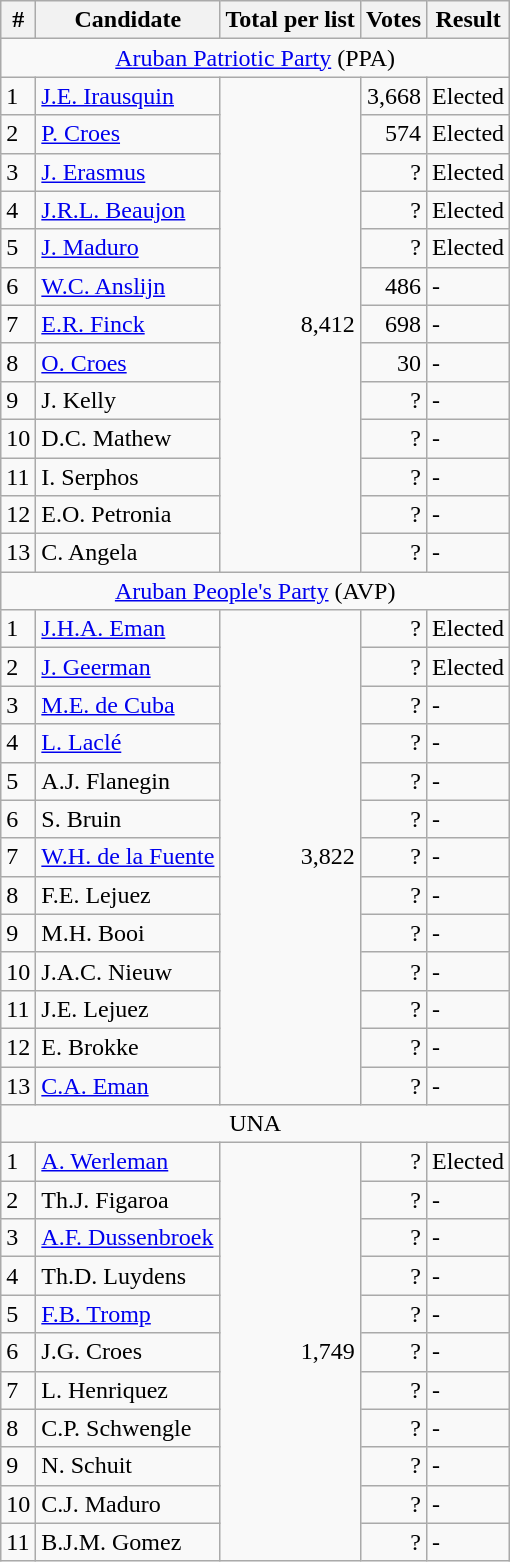<table class="wikitable">
<tr>
<th>#</th>
<th>Candidate</th>
<th>Total per list</th>
<th>Votes</th>
<th>Result</th>
</tr>
<tr>
<td Colspan = "5" style="text-align:center;"><a href='#'>Aruban Patriotic Party</a> (PPA)</td>
</tr>
<tr>
<td>1</td>
<td><a href='#'>J.E. Irausquin</a></td>
<td Rowspan="13" style="text-align:right">8,412</td>
<td style="text-align:right">3,668</td>
<td>Elected</td>
</tr>
<tr>
<td>2</td>
<td><a href='#'>P. Croes</a></td>
<td style="text-align:right">574</td>
<td>Elected</td>
</tr>
<tr>
<td>3</td>
<td><a href='#'>J. Erasmus</a></td>
<td style="text-align:right">?</td>
<td>Elected</td>
</tr>
<tr>
<td>4</td>
<td><a href='#'>J.R.L. Beaujon</a></td>
<td style="text-align:right">?</td>
<td>Elected</td>
</tr>
<tr>
<td>5</td>
<td><a href='#'>J. Maduro</a></td>
<td style="text-align:right">?</td>
<td>Elected</td>
</tr>
<tr>
<td>6</td>
<td><a href='#'>W.C. Anslijn</a></td>
<td style="text-align:right">486</td>
<td>-</td>
</tr>
<tr>
<td>7</td>
<td><a href='#'>E.R. Finck</a></td>
<td style="text-align:right">698</td>
<td>-</td>
</tr>
<tr>
<td>8</td>
<td><a href='#'>O. Croes</a></td>
<td style="text-align:right">30</td>
<td>-</td>
</tr>
<tr>
<td>9</td>
<td>J. Kelly</td>
<td style="text-align:right">?</td>
<td>-</td>
</tr>
<tr>
<td>10</td>
<td>D.C. Mathew</td>
<td style="text-align:right">?</td>
<td>-</td>
</tr>
<tr>
<td>11</td>
<td>I. Serphos</td>
<td style="text-align:right">?</td>
<td>-</td>
</tr>
<tr>
<td>12</td>
<td>E.O. Petronia</td>
<td style="text-align:right">?</td>
<td>-</td>
</tr>
<tr>
<td>13</td>
<td>C. Angela</td>
<td style="text-align:right">?</td>
<td>-</td>
</tr>
<tr>
<td Colspan = "5" style="text-align:center;"><a href='#'>Aruban People's Party</a> (AVP)</td>
</tr>
<tr>
<td>1</td>
<td><a href='#'>J.H.A. Eman</a></td>
<td Rowspan="13" style="text-align:right">3,822</td>
<td style="text-align:right">?</td>
<td>Elected</td>
</tr>
<tr>
<td>2</td>
<td><a href='#'>J. Geerman</a></td>
<td style="text-align:right">?</td>
<td>Elected</td>
</tr>
<tr>
<td>3</td>
<td><a href='#'>M.E. de Cuba</a></td>
<td style="text-align:right">?</td>
<td>-</td>
</tr>
<tr>
<td>4</td>
<td><a href='#'>L. Laclé</a></td>
<td style="text-align:right">?</td>
<td>-</td>
</tr>
<tr>
<td>5</td>
<td>A.J. Flanegin</td>
<td style="text-align:right">?</td>
<td>-</td>
</tr>
<tr>
<td>6</td>
<td>S. Bruin</td>
<td style="text-align:right">?</td>
<td>-</td>
</tr>
<tr>
<td>7</td>
<td><a href='#'>W.H. de la Fuente</a></td>
<td style="text-align:right">?</td>
<td>-</td>
</tr>
<tr>
<td>8</td>
<td>F.E. Lejuez</td>
<td style="text-align:right">?</td>
<td>-</td>
</tr>
<tr>
<td>9</td>
<td>M.H. Booi</td>
<td style="text-align:right">?</td>
<td>-</td>
</tr>
<tr>
<td>10</td>
<td>J.A.C. Nieuw</td>
<td style="text-align:right">?</td>
<td>-</td>
</tr>
<tr>
<td>11</td>
<td>J.E. Lejuez</td>
<td style="text-align:right">?</td>
<td>-</td>
</tr>
<tr>
<td>12</td>
<td>E. Brokke</td>
<td style="text-align:right">?</td>
<td>-</td>
</tr>
<tr>
<td>13</td>
<td><a href='#'>C.A. Eman</a></td>
<td style="text-align:right">?</td>
<td>-</td>
</tr>
<tr>
<td Colspan = "5" style="text-align:center;">UNA</td>
</tr>
<tr>
<td>1</td>
<td><a href='#'>A. Werleman</a></td>
<td Rowspan="11" style="text-align:right">1,749</td>
<td style="text-align:right">?</td>
<td>Elected</td>
</tr>
<tr>
<td>2</td>
<td>Th.J. Figaroa</td>
<td style="text-align:right">?</td>
<td>-</td>
</tr>
<tr>
<td>3</td>
<td><a href='#'>A.F. Dussenbroek</a></td>
<td style="text-align:right">?</td>
<td>-</td>
</tr>
<tr>
<td>4</td>
<td>Th.D. Luydens</td>
<td style="text-align:right">?</td>
<td>-</td>
</tr>
<tr>
<td>5</td>
<td><a href='#'>F.B. Tromp</a></td>
<td style="text-align:right">?</td>
<td>-</td>
</tr>
<tr>
<td>6</td>
<td>J.G. Croes</td>
<td style="text-align:right">?</td>
<td>-</td>
</tr>
<tr>
<td>7</td>
<td>L. Henriquez</td>
<td style="text-align:right">?</td>
<td>-</td>
</tr>
<tr>
<td>8</td>
<td>C.P. Schwengle</td>
<td style="text-align:right">?</td>
<td>-</td>
</tr>
<tr>
<td>9</td>
<td>N. Schuit</td>
<td style="text-align:right">?</td>
<td>-</td>
</tr>
<tr>
<td>10</td>
<td>C.J. Maduro</td>
<td style="text-align:right">?</td>
<td>-</td>
</tr>
<tr>
<td>11</td>
<td>B.J.M. Gomez</td>
<td style="text-align:right">?</td>
<td>-</td>
</tr>
</table>
